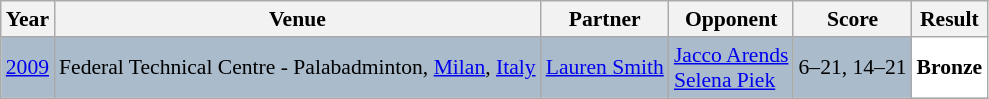<table class="sortable wikitable" style="font-size: 90%;">
<tr>
<th>Year</th>
<th>Venue</th>
<th>Partner</th>
<th>Opponent</th>
<th>Score</th>
<th>Result</th>
</tr>
<tr style="background:#AABBCC">
<td align="center"><a href='#'>2009</a></td>
<td align="left">Federal Technical Centre - Palabadminton, <a href='#'>Milan</a>, <a href='#'>Italy</a></td>
<td align="left"> <a href='#'>Lauren Smith</a></td>
<td align="left"> <a href='#'>Jacco Arends</a> <br>  <a href='#'>Selena Piek</a></td>
<td align="left">6–21, 14–21</td>
<td style="text-align:left; background:white"> <strong>Bronze</strong></td>
</tr>
</table>
